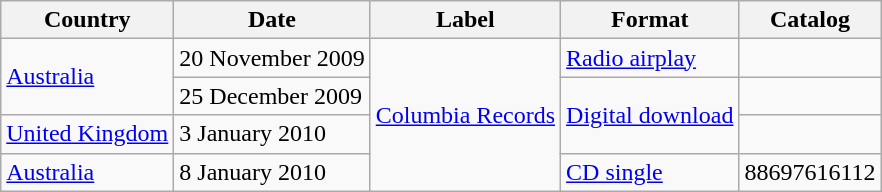<table class="wikitable">
<tr>
<th>Country</th>
<th>Date</th>
<th>Label</th>
<th>Format</th>
<th>Catalog</th>
</tr>
<tr>
<td rowspan="2"><a href='#'>Australia</a></td>
<td>20 November 2009</td>
<td rowspan="4"><a href='#'>Columbia Records</a></td>
<td><a href='#'>Radio airplay</a></td>
<td></td>
</tr>
<tr>
<td>25 December 2009</td>
<td rowspan="2"><a href='#'>Digital download</a></td>
<td></td>
</tr>
<tr>
<td><a href='#'>United Kingdom</a></td>
<td>3 January 2010</td>
<td></td>
</tr>
<tr>
<td><a href='#'>Australia</a></td>
<td>8 January 2010</td>
<td><a href='#'>CD single</a></td>
<td>88697616112</td>
</tr>
</table>
